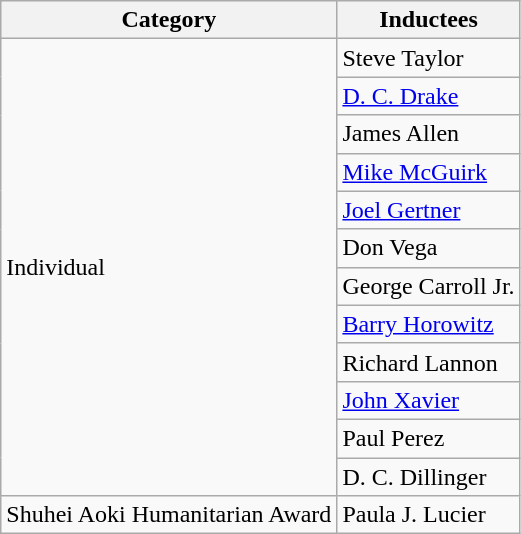<table class="wikitable">
<tr>
<th>Category</th>
<th>Inductees</th>
</tr>
<tr>
<td rowspan=12>Individual</td>
<td>Steve Taylor</td>
</tr>
<tr>
<td><a href='#'>D. C. Drake</a></td>
</tr>
<tr>
<td>James Allen</td>
</tr>
<tr>
<td><a href='#'>Mike McGuirk</a></td>
</tr>
<tr>
<td><a href='#'>Joel Gertner</a></td>
</tr>
<tr>
<td>Don Vega</td>
</tr>
<tr>
<td>George Carroll Jr.</td>
</tr>
<tr>
<td><a href='#'>Barry Horowitz</a></td>
</tr>
<tr>
<td>Richard Lannon</td>
</tr>
<tr>
<td><a href='#'>John Xavier</a></td>
</tr>
<tr>
<td>Paul Perez</td>
</tr>
<tr>
<td>D. C. Dillinger</td>
</tr>
<tr>
<td>Shuhei Aoki Humanitarian Award</td>
<td>Paula J. Lucier</td>
</tr>
</table>
